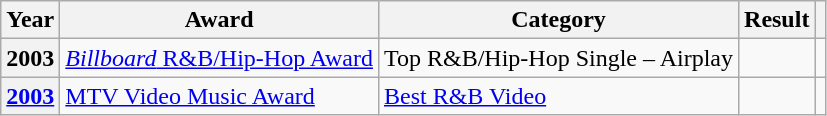<table class="wikitable plainrowheaders">
<tr>
<th scope="col">Year</th>
<th scope="col">Award</th>
<th scope="col">Category</th>
<th scope="col">Result</th>
<th scope="col"></th>
</tr>
<tr>
<th scope="row">2003</th>
<td><a href='#'><em>Billboard</em> R&B/Hip-Hop Award</a></td>
<td>Top R&B/Hip-Hop Single – Airplay</td>
<td></td>
<td align="center"></td>
</tr>
<tr>
<th scope="row"><a href='#'>2003</a></th>
<td><a href='#'>MTV Video Music Award</a></td>
<td><a href='#'>Best R&B Video</a></td>
<td></td>
<td align="center"></td>
</tr>
</table>
